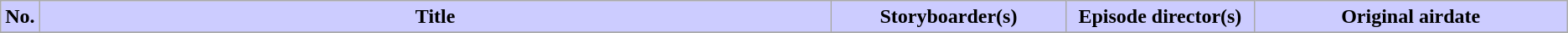<table class="wikitable plainrowheaders">
<tr>
<th style="background: #CCCCFF" width="1%">No.</th>
<th style="background: #CCCCFF">Title</th>
<th style="background: #CCCCFF" width="15%">Storyboarder(s) </th>
<th style="background: #CCCCFF" width="12%">Episode director(s)</th>
<th style="background: #CCCCFF" width="20%">Original airdate<br></th>
</tr>
<tr>
</tr>
</table>
